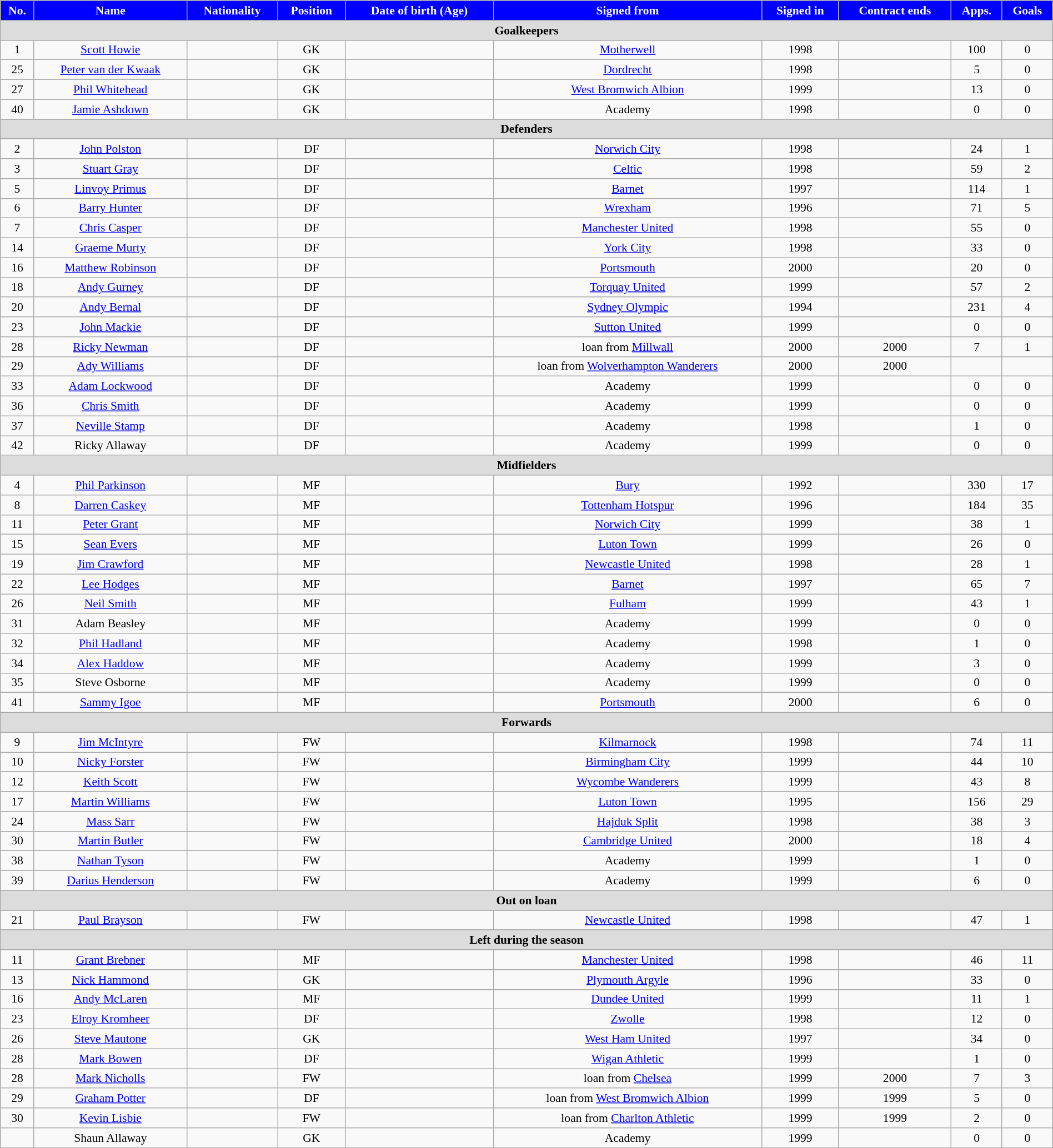<table class="wikitable"  style="text-align:center; font-size:90%; width:100%;">
<tr>
<th style="background:#00f; color:white; text-align:center;">No.</th>
<th style="background:#00f; color:white; text-align:center;">Name</th>
<th style="background:#00f; color:white; text-align:center;">Nationality</th>
<th style="background:#00f; color:white; text-align:center;">Position</th>
<th style="background:#00f; color:white; text-align:center;">Date of birth (Age)</th>
<th style="background:#00f; color:white; text-align:center;">Signed from</th>
<th style="background:#00f; color:white; text-align:center;">Signed in</th>
<th style="background:#00f; color:white; text-align:center;">Contract ends</th>
<th style="background:#00f; color:white; text-align:center;">Apps.</th>
<th style="background:#00f; color:white; text-align:center;">Goals</th>
</tr>
<tr>
<th colspan="11"  style="background:#dcdcdc; text-align:center;">Goalkeepers</th>
</tr>
<tr>
<td>1</td>
<td><a href='#'>Scott Howie</a></td>
<td></td>
<td>GK</td>
<td></td>
<td><a href='#'>Motherwell</a></td>
<td>1998</td>
<td></td>
<td>100</td>
<td>0</td>
</tr>
<tr>
<td>25</td>
<td><a href='#'>Peter van der Kwaak</a></td>
<td></td>
<td>GK</td>
<td></td>
<td><a href='#'>Dordrecht</a></td>
<td>1998</td>
<td></td>
<td>5</td>
<td>0</td>
</tr>
<tr>
<td>27</td>
<td><a href='#'>Phil Whitehead</a></td>
<td></td>
<td>GK</td>
<td></td>
<td><a href='#'>West Bromwich Albion</a></td>
<td>1999</td>
<td></td>
<td>13</td>
<td>0</td>
</tr>
<tr>
<td>40</td>
<td><a href='#'>Jamie Ashdown</a></td>
<td></td>
<td>GK</td>
<td></td>
<td>Academy</td>
<td>1998</td>
<td></td>
<td>0</td>
<td>0</td>
</tr>
<tr>
<th colspan="11"  style="background:#dcdcdc; text-align:center;">Defenders</th>
</tr>
<tr>
<td>2</td>
<td><a href='#'>John Polston</a></td>
<td></td>
<td>DF</td>
<td></td>
<td><a href='#'>Norwich City</a></td>
<td>1998</td>
<td></td>
<td>24</td>
<td>1</td>
</tr>
<tr>
<td>3</td>
<td><a href='#'>Stuart Gray</a></td>
<td></td>
<td>DF</td>
<td></td>
<td><a href='#'>Celtic</a></td>
<td>1998</td>
<td></td>
<td>59</td>
<td>2</td>
</tr>
<tr>
<td>5</td>
<td><a href='#'>Linvoy Primus</a></td>
<td></td>
<td>DF</td>
<td></td>
<td><a href='#'>Barnet</a></td>
<td>1997</td>
<td></td>
<td>114</td>
<td>1</td>
</tr>
<tr>
<td>6</td>
<td><a href='#'>Barry Hunter</a></td>
<td></td>
<td>DF</td>
<td></td>
<td><a href='#'>Wrexham</a></td>
<td>1996</td>
<td></td>
<td>71</td>
<td>5</td>
</tr>
<tr>
<td>7</td>
<td><a href='#'>Chris Casper</a></td>
<td></td>
<td>DF</td>
<td></td>
<td><a href='#'>Manchester United</a></td>
<td>1998</td>
<td></td>
<td>55</td>
<td>0</td>
</tr>
<tr>
<td>14</td>
<td><a href='#'>Graeme Murty</a></td>
<td></td>
<td>DF</td>
<td></td>
<td><a href='#'>York City</a></td>
<td>1998</td>
<td></td>
<td>33</td>
<td>0</td>
</tr>
<tr>
<td>16</td>
<td><a href='#'>Matthew Robinson</a></td>
<td></td>
<td>DF</td>
<td></td>
<td><a href='#'>Portsmouth</a></td>
<td>2000</td>
<td></td>
<td>20</td>
<td>0</td>
</tr>
<tr>
<td>18</td>
<td><a href='#'>Andy Gurney</a></td>
<td></td>
<td>DF</td>
<td></td>
<td><a href='#'>Torquay United</a></td>
<td>1999</td>
<td></td>
<td>57</td>
<td>2</td>
</tr>
<tr>
<td>20</td>
<td><a href='#'>Andy Bernal</a></td>
<td></td>
<td>DF</td>
<td></td>
<td><a href='#'>Sydney Olympic</a></td>
<td>1994</td>
<td></td>
<td>231</td>
<td>4</td>
</tr>
<tr>
<td>23</td>
<td><a href='#'>John Mackie</a></td>
<td></td>
<td>DF</td>
<td></td>
<td><a href='#'>Sutton United</a></td>
<td>1999</td>
<td></td>
<td>0</td>
<td>0</td>
</tr>
<tr>
<td>28</td>
<td><a href='#'>Ricky Newman</a></td>
<td></td>
<td>DF</td>
<td></td>
<td>loan from <a href='#'>Millwall</a></td>
<td>2000</td>
<td>2000</td>
<td>7</td>
<td>1</td>
</tr>
<tr>
<td>29</td>
<td><a href='#'>Ady Williams</a></td>
<td></td>
<td>DF</td>
<td></td>
<td>loan from <a href='#'>Wolverhampton Wanderers</a></td>
<td>2000</td>
<td>2000</td>
<td></td>
<td></td>
</tr>
<tr>
<td>33</td>
<td><a href='#'>Adam Lockwood</a></td>
<td></td>
<td>DF</td>
<td></td>
<td>Academy</td>
<td>1999</td>
<td></td>
<td>0</td>
<td>0</td>
</tr>
<tr>
<td>36</td>
<td><a href='#'>Chris Smith</a></td>
<td></td>
<td>DF</td>
<td></td>
<td>Academy</td>
<td>1999</td>
<td></td>
<td>0</td>
<td>0</td>
</tr>
<tr>
<td>37</td>
<td><a href='#'>Neville Stamp</a></td>
<td></td>
<td>DF</td>
<td></td>
<td>Academy</td>
<td>1998</td>
<td></td>
<td>1</td>
<td>0</td>
</tr>
<tr>
<td>42</td>
<td>Ricky Allaway</td>
<td></td>
<td>DF</td>
<td></td>
<td>Academy</td>
<td>1999</td>
<td></td>
<td>0</td>
<td>0</td>
</tr>
<tr>
<th colspan="11"  style="background:#dcdcdc; text-align:center;">Midfielders</th>
</tr>
<tr>
<td>4</td>
<td><a href='#'>Phil Parkinson</a></td>
<td></td>
<td>MF</td>
<td></td>
<td><a href='#'>Bury</a></td>
<td>1992</td>
<td></td>
<td>330</td>
<td>17</td>
</tr>
<tr>
<td>8</td>
<td><a href='#'>Darren Caskey</a></td>
<td></td>
<td>MF</td>
<td></td>
<td><a href='#'>Tottenham Hotspur</a></td>
<td>1996</td>
<td></td>
<td>184</td>
<td>35</td>
</tr>
<tr>
<td>11</td>
<td><a href='#'>Peter Grant</a></td>
<td></td>
<td>MF</td>
<td></td>
<td><a href='#'>Norwich City</a></td>
<td>1999</td>
<td></td>
<td>38</td>
<td>1</td>
</tr>
<tr>
<td>15</td>
<td><a href='#'>Sean Evers</a></td>
<td></td>
<td>MF</td>
<td></td>
<td><a href='#'>Luton Town</a></td>
<td>1999</td>
<td></td>
<td>26</td>
<td>0</td>
</tr>
<tr>
<td>19</td>
<td><a href='#'>Jim Crawford</a></td>
<td></td>
<td>MF</td>
<td></td>
<td><a href='#'>Newcastle United</a></td>
<td>1998</td>
<td></td>
<td>28</td>
<td>1</td>
</tr>
<tr>
<td>22</td>
<td><a href='#'>Lee Hodges</a></td>
<td></td>
<td>MF</td>
<td></td>
<td><a href='#'>Barnet</a></td>
<td>1997</td>
<td></td>
<td>65</td>
<td>7</td>
</tr>
<tr>
<td>26</td>
<td><a href='#'>Neil Smith</a></td>
<td></td>
<td>MF</td>
<td></td>
<td><a href='#'>Fulham</a></td>
<td>1999</td>
<td></td>
<td>43</td>
<td>1</td>
</tr>
<tr>
<td>31</td>
<td>Adam Beasley</td>
<td></td>
<td>MF</td>
<td></td>
<td>Academy</td>
<td>1999</td>
<td></td>
<td>0</td>
<td>0</td>
</tr>
<tr>
<td>32</td>
<td><a href='#'>Phil Hadland</a></td>
<td></td>
<td>MF</td>
<td></td>
<td>Academy</td>
<td>1998</td>
<td></td>
<td>1</td>
<td>0</td>
</tr>
<tr>
<td>34</td>
<td><a href='#'>Alex Haddow</a></td>
<td></td>
<td>MF</td>
<td></td>
<td>Academy</td>
<td>1999</td>
<td></td>
<td>3</td>
<td>0</td>
</tr>
<tr>
<td>35</td>
<td>Steve Osborne</td>
<td></td>
<td>MF</td>
<td></td>
<td>Academy</td>
<td>1999</td>
<td></td>
<td>0</td>
<td>0</td>
</tr>
<tr>
<td>41</td>
<td><a href='#'>Sammy Igoe</a></td>
<td></td>
<td>MF</td>
<td></td>
<td><a href='#'>Portsmouth</a></td>
<td>2000</td>
<td></td>
<td>6</td>
<td>0</td>
</tr>
<tr>
<th colspan="11"  style="background:#dcdcdc; text-align:center;">Forwards</th>
</tr>
<tr>
<td>9</td>
<td><a href='#'>Jim McIntyre</a></td>
<td></td>
<td>FW</td>
<td></td>
<td><a href='#'>Kilmarnock</a></td>
<td>1998</td>
<td></td>
<td>74</td>
<td>11</td>
</tr>
<tr>
<td>10</td>
<td><a href='#'>Nicky Forster</a></td>
<td></td>
<td>FW</td>
<td></td>
<td><a href='#'>Birmingham City</a></td>
<td>1999</td>
<td></td>
<td>44</td>
<td>10</td>
</tr>
<tr>
<td>12</td>
<td><a href='#'>Keith Scott</a></td>
<td></td>
<td>FW</td>
<td></td>
<td><a href='#'>Wycombe Wanderers</a></td>
<td>1999</td>
<td></td>
<td>43</td>
<td>8</td>
</tr>
<tr>
<td>17</td>
<td><a href='#'>Martin Williams</a></td>
<td></td>
<td>FW</td>
<td></td>
<td><a href='#'>Luton Town</a></td>
<td>1995</td>
<td></td>
<td>156</td>
<td>29</td>
</tr>
<tr>
<td>24</td>
<td><a href='#'>Mass Sarr</a></td>
<td></td>
<td>FW</td>
<td></td>
<td><a href='#'>Hajduk Split</a></td>
<td>1998</td>
<td></td>
<td>38</td>
<td>3</td>
</tr>
<tr>
<td>30</td>
<td><a href='#'>Martin Butler</a></td>
<td></td>
<td>FW</td>
<td></td>
<td><a href='#'>Cambridge United</a></td>
<td>2000</td>
<td></td>
<td>18</td>
<td>4</td>
</tr>
<tr>
<td>38</td>
<td><a href='#'>Nathan Tyson</a></td>
<td></td>
<td>FW</td>
<td></td>
<td>Academy</td>
<td>1999</td>
<td></td>
<td>1</td>
<td>0</td>
</tr>
<tr>
<td>39</td>
<td><a href='#'>Darius Henderson</a></td>
<td></td>
<td>FW</td>
<td></td>
<td>Academy</td>
<td>1999</td>
<td></td>
<td>6</td>
<td>0</td>
</tr>
<tr>
<th colspan="11"  style="background:#dcdcdc; text-align:center;">Out on loan</th>
</tr>
<tr>
<td>21</td>
<td><a href='#'>Paul Brayson</a></td>
<td></td>
<td>FW</td>
<td></td>
<td><a href='#'>Newcastle United</a></td>
<td>1998</td>
<td></td>
<td>47</td>
<td>1</td>
</tr>
<tr>
<th colspan="11"  style="background:#dcdcdc; text-align:center;">Left during the season</th>
</tr>
<tr>
<td>11</td>
<td><a href='#'>Grant Brebner</a></td>
<td></td>
<td>MF</td>
<td></td>
<td><a href='#'>Manchester United</a></td>
<td>1998</td>
<td></td>
<td>46</td>
<td>11</td>
</tr>
<tr>
<td>13</td>
<td><a href='#'>Nick Hammond</a></td>
<td></td>
<td>GK</td>
<td></td>
<td><a href='#'>Plymouth Argyle</a></td>
<td>1996</td>
<td></td>
<td>33</td>
<td>0</td>
</tr>
<tr>
<td>16</td>
<td><a href='#'>Andy McLaren</a></td>
<td></td>
<td>MF</td>
<td></td>
<td><a href='#'>Dundee United</a></td>
<td>1999</td>
<td></td>
<td>11</td>
<td>1</td>
</tr>
<tr>
<td>23</td>
<td><a href='#'>Elroy Kromheer</a></td>
<td></td>
<td>DF</td>
<td></td>
<td><a href='#'>Zwolle</a></td>
<td>1998</td>
<td></td>
<td>12</td>
<td>0</td>
</tr>
<tr>
<td>26</td>
<td><a href='#'>Steve Mautone</a></td>
<td></td>
<td>GK</td>
<td></td>
<td><a href='#'>West Ham United</a></td>
<td>1997</td>
<td></td>
<td>34</td>
<td>0</td>
</tr>
<tr>
<td>28</td>
<td><a href='#'>Mark Bowen</a></td>
<td></td>
<td>DF</td>
<td></td>
<td><a href='#'>Wigan Athletic</a></td>
<td>1999</td>
<td></td>
<td>1</td>
<td>0</td>
</tr>
<tr>
<td>28</td>
<td><a href='#'>Mark Nicholls</a></td>
<td></td>
<td>FW</td>
<td></td>
<td>loan from <a href='#'>Chelsea</a></td>
<td>1999</td>
<td>2000</td>
<td>7</td>
<td>3</td>
</tr>
<tr>
<td>29</td>
<td><a href='#'>Graham Potter</a></td>
<td></td>
<td>DF</td>
<td></td>
<td>loan from <a href='#'>West Bromwich Albion</a></td>
<td>1999</td>
<td>1999</td>
<td>5</td>
<td>0</td>
</tr>
<tr>
<td>30</td>
<td><a href='#'>Kevin Lisbie</a></td>
<td></td>
<td>FW</td>
<td></td>
<td>loan from <a href='#'>Charlton Athletic</a></td>
<td>1999</td>
<td>1999</td>
<td>2</td>
<td>0</td>
</tr>
<tr>
<td></td>
<td>Shaun Allaway</td>
<td></td>
<td>GK</td>
<td></td>
<td>Academy</td>
<td>1999</td>
<td></td>
<td>0</td>
<td>0</td>
</tr>
</table>
